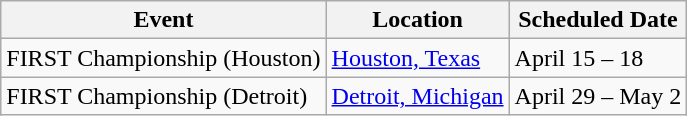<table class="wikitable">
<tr>
<th>Event</th>
<th>Location</th>
<th>Scheduled Date</th>
</tr>
<tr>
<td>FIRST Championship (Houston)</td>
<td><a href='#'>Houston, Texas</a></td>
<td>April 15 – 18</td>
</tr>
<tr>
<td>FIRST Championship (Detroit)</td>
<td><a href='#'>Detroit, Michigan</a></td>
<td>April 29 – May 2</td>
</tr>
</table>
